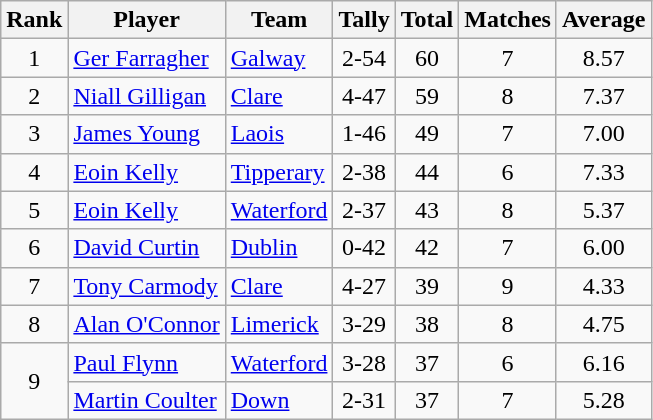<table class="wikitable">
<tr>
<th>Rank</th>
<th>Player</th>
<th>Team</th>
<th>Tally</th>
<th>Total</th>
<th>Matches</th>
<th>Average</th>
</tr>
<tr>
<td rowspan=1 align=center>1</td>
<td><a href='#'>Ger Farragher</a></td>
<td><a href='#'>Galway</a></td>
<td align=center>2-54</td>
<td align=center>60</td>
<td align=center>7</td>
<td align=center>8.57</td>
</tr>
<tr>
<td rowspan=1 align=center>2</td>
<td><a href='#'>Niall Gilligan</a></td>
<td><a href='#'>Clare</a></td>
<td align=center>4-47</td>
<td align=center>59</td>
<td align=center>8</td>
<td align=center>7.37</td>
</tr>
<tr>
<td rowspan=1 align=center>3</td>
<td><a href='#'>James Young</a></td>
<td><a href='#'>Laois</a></td>
<td align=center>1-46</td>
<td align=center>49</td>
<td align=center>7</td>
<td align=center>7.00</td>
</tr>
<tr>
<td rowspan=1 align=center>4</td>
<td><a href='#'>Eoin Kelly</a></td>
<td><a href='#'>Tipperary</a></td>
<td align=center>2-38</td>
<td align=center>44</td>
<td align=center>6</td>
<td align=center>7.33</td>
</tr>
<tr>
<td rowspan=1 align=center>5</td>
<td><a href='#'>Eoin Kelly</a></td>
<td><a href='#'>Waterford</a></td>
<td align=center>2-37</td>
<td align=center>43</td>
<td align=center>8</td>
<td align=center>5.37</td>
</tr>
<tr>
<td rowspan=1 align=center>6</td>
<td><a href='#'>David Curtin</a></td>
<td><a href='#'>Dublin</a></td>
<td align=center>0-42</td>
<td align=center>42</td>
<td align=center>7</td>
<td align=center>6.00</td>
</tr>
<tr>
<td rowspan=1 align=center>7</td>
<td><a href='#'>Tony Carmody</a></td>
<td><a href='#'>Clare</a></td>
<td align=center>4-27</td>
<td align=center>39</td>
<td align=center>9</td>
<td align=center>4.33</td>
</tr>
<tr>
<td rowspan=1 align=center>8</td>
<td><a href='#'>Alan O'Connor</a></td>
<td><a href='#'>Limerick</a></td>
<td align=center>3-29</td>
<td align=center>38</td>
<td align=center>8</td>
<td align=center>4.75</td>
</tr>
<tr>
<td rowspan=2 align=center>9</td>
<td><a href='#'>Paul Flynn</a></td>
<td><a href='#'>Waterford</a></td>
<td align=center>3-28</td>
<td align=center>37</td>
<td align=center>6</td>
<td align=center>6.16</td>
</tr>
<tr>
<td><a href='#'>Martin Coulter</a></td>
<td><a href='#'>Down</a></td>
<td align=center>2-31</td>
<td align=center>37</td>
<td align=center>7</td>
<td align=center>5.28</td>
</tr>
</table>
